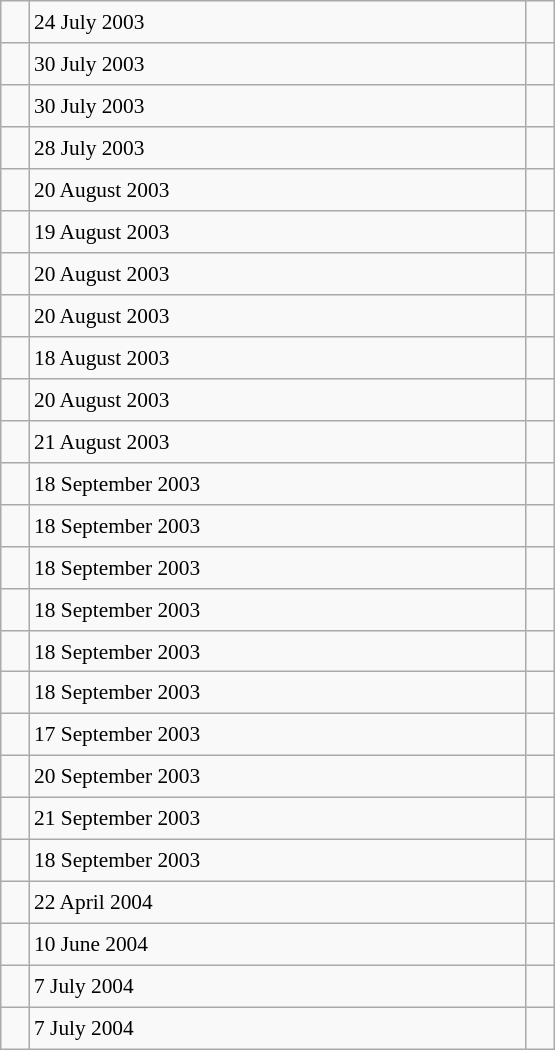<table class="wikitable" style="font-size: 89%; float: left; width: 26em; margin-right: 1em; height: 700px">
<tr>
<td></td>
<td>24 July 2003</td>
<td></td>
</tr>
<tr>
<td></td>
<td>30 July 2003</td>
<td></td>
</tr>
<tr>
<td></td>
<td>30 July 2003</td>
<td></td>
</tr>
<tr>
<td></td>
<td>28 July 2003</td>
<td></td>
</tr>
<tr>
<td></td>
<td>20 August 2003</td>
<td></td>
</tr>
<tr>
<td></td>
<td>19 August 2003</td>
<td></td>
</tr>
<tr>
<td></td>
<td>20 August 2003</td>
<td></td>
</tr>
<tr>
<td></td>
<td>20 August 2003</td>
<td></td>
</tr>
<tr>
<td></td>
<td>18 August 2003</td>
<td></td>
</tr>
<tr>
<td></td>
<td>20 August 2003</td>
<td></td>
</tr>
<tr>
<td></td>
<td>21 August 2003</td>
<td></td>
</tr>
<tr>
<td></td>
<td>18 September 2003</td>
<td></td>
</tr>
<tr>
<td></td>
<td>18 September 2003</td>
<td></td>
</tr>
<tr>
<td></td>
<td>18 September 2003</td>
<td></td>
</tr>
<tr>
<td></td>
<td>18 September 2003</td>
<td></td>
</tr>
<tr>
<td></td>
<td>18 September 2003</td>
<td></td>
</tr>
<tr>
<td></td>
<td>18 September 2003</td>
<td></td>
</tr>
<tr>
<td></td>
<td>17 September 2003</td>
<td></td>
</tr>
<tr>
<td></td>
<td>20 September 2003</td>
<td></td>
</tr>
<tr>
<td></td>
<td>21 September 2003</td>
<td></td>
</tr>
<tr>
<td></td>
<td>18 September 2003</td>
<td></td>
</tr>
<tr>
<td></td>
<td>22 April 2004</td>
<td></td>
</tr>
<tr>
<td></td>
<td>10 June 2004</td>
<td></td>
</tr>
<tr>
<td></td>
<td>7 July 2004</td>
<td></td>
</tr>
<tr>
<td></td>
<td>7 July 2004</td>
<td></td>
</tr>
</table>
